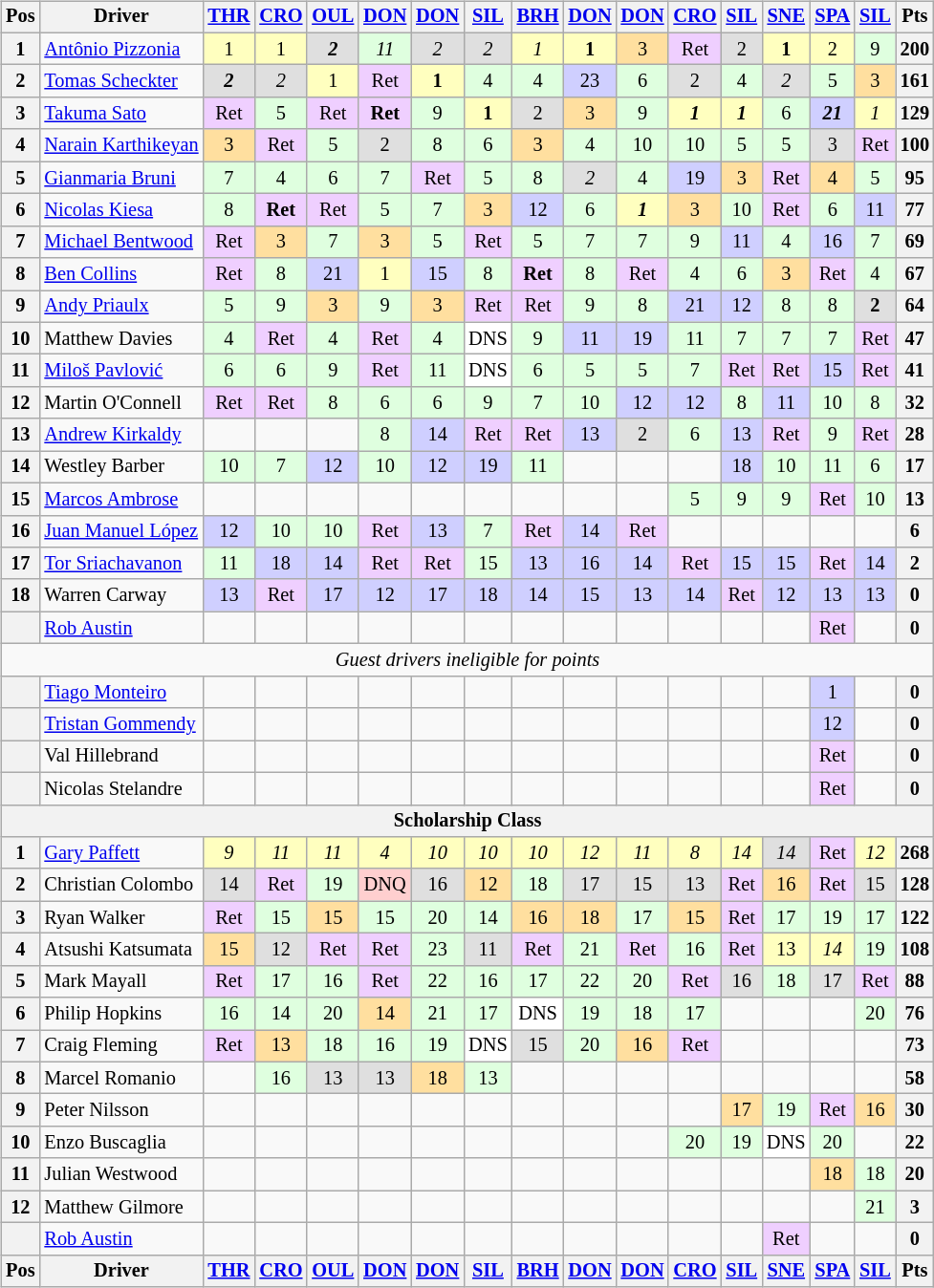<table>
<tr>
<td><br><table class="wikitable" style="font-size: 85%; text-align: center;">
<tr valign="top">
<th valign="middle">Pos</th>
<th valign="middle">Driver</th>
<th><a href='#'>THR</a><br></th>
<th><a href='#'>CRO</a><br></th>
<th><a href='#'>OUL</a><br></th>
<th><a href='#'>DON</a><br></th>
<th><a href='#'>DON</a><br></th>
<th><a href='#'>SIL</a><br></th>
<th><a href='#'>BRH</a><br></th>
<th><a href='#'>DON</a><br></th>
<th><a href='#'>DON</a><br></th>
<th><a href='#'>CRO</a><br></th>
<th><a href='#'>SIL</a><br></th>
<th><a href='#'>SNE</a><br></th>
<th><a href='#'>SPA</a><br></th>
<th><a href='#'>SIL</a><br></th>
<th valign="middle">Pts</th>
</tr>
<tr>
<th>1</th>
<td align=left> <a href='#'>Antônio Pizzonia</a></td>
<td style="background:#FFFFBF;">1</td>
<td style="background:#FFFFBF;">1</td>
<td style="background:#DFDFDF;"><strong><em>2</em></strong></td>
<td style="background:#DFFFDF;"><em>11</em></td>
<td style="background:#DFDFDF;"><em>2</em></td>
<td style="background:#DFDFDF;"><em>2</em></td>
<td style="background:#FFFFBF;"><em>1</em></td>
<td style="background:#FFFFBF;"><strong>1</strong></td>
<td style="background:#FFDF9F;">3</td>
<td style="background:#EFCFFF;">Ret</td>
<td style="background:#DFDFDF;">2</td>
<td style="background:#FFFFBF;"><strong>1</strong></td>
<td style="background:#FFFFBF;">2</td>
<td style="background:#DFFFDF;">9</td>
<th>200</th>
</tr>
<tr>
<th>2</th>
<td align=left> <a href='#'>Tomas Scheckter</a></td>
<td style="background:#DFDFDF;"><strong><em>2</em></strong></td>
<td style="background:#DFDFDF;"><em>2</em></td>
<td style="background:#FFFFBF;">1</td>
<td style="background:#EFCFFF;">Ret</td>
<td style="background:#FFFFBF;"><strong>1</strong></td>
<td style="background:#DFFFDF;">4</td>
<td style="background:#DFFFDF;">4</td>
<td style="background:#CFCFFF;">23</td>
<td style="background:#DFFFDF;">6</td>
<td style="background:#DFDFDF;">2</td>
<td style="background:#DFFFDF;">4</td>
<td style="background:#DFDFDF;"><em>2</em></td>
<td style="background:#DFFFDF;">5</td>
<td style="background:#FFDF9F;">3</td>
<th>161</th>
</tr>
<tr>
<th>3</th>
<td align=left> <a href='#'>Takuma Sato</a></td>
<td style="background:#EFCFFF;">Ret</td>
<td style="background:#DFFFDF;">5</td>
<td style="background:#EFCFFF;">Ret</td>
<td style="background:#EFCFFF;"><strong>Ret</strong></td>
<td style="background:#DFFFDF;">9</td>
<td style="background:#FFFFBF;"><strong>1</strong></td>
<td style="background:#DFDFDF;">2</td>
<td style="background:#FFDF9F;">3</td>
<td style="background:#DFFFDF;">9</td>
<td style="background:#FFFFBF;"><strong><em>1</em></strong></td>
<td style="background:#FFFFBF;"><strong><em>1</em></strong></td>
<td style="background:#DFFFDF;">6</td>
<td style="background:#CFCFFF;"><strong><em>21</em></strong></td>
<td style="background:#FFFFBF;"><em>1</em></td>
<th>129</th>
</tr>
<tr>
<th>4</th>
<td align=left> <a href='#'>Narain Karthikeyan</a></td>
<td style="background:#FFDF9F;">3</td>
<td style="background:#EFCFFF;">Ret</td>
<td style="background:#DFFFDF;">5</td>
<td style="background:#DFDFDF;">2</td>
<td style="background:#DFFFDF;">8</td>
<td style="background:#DFFFDF;">6</td>
<td style="background:#FFDF9F;">3</td>
<td style="background:#DFFFDF;">4</td>
<td style="background:#DFFFDF;">10</td>
<td style="background:#DFFFDF;">10</td>
<td style="background:#DFFFDF;">5</td>
<td style="background:#DFFFDF;">5</td>
<td style="background:#DFDFDF;">3</td>
<td style="background:#EFCFFF;">Ret</td>
<th>100</th>
</tr>
<tr>
<th>5</th>
<td align=left> <a href='#'>Gianmaria Bruni</a></td>
<td style="background:#DFFFDF;">7</td>
<td style="background:#DFFFDF;">4</td>
<td style="background:#DFFFDF;">6</td>
<td style="background:#DFFFDF;">7</td>
<td style="background:#EFCFFF;">Ret</td>
<td style="background:#DFFFDF;">5</td>
<td style="background:#DFFFDF;">8</td>
<td style="background:#DFDFDF;"><em>2</em></td>
<td style="background:#DFFFDF;">4</td>
<td style="background:#CFCFFF;">19</td>
<td style="background:#FFDF9F;">3</td>
<td style="background:#EFCFFF;">Ret</td>
<td style="background:#FFDF9F;">4</td>
<td style="background:#DFFFDF;">5</td>
<th>95</th>
</tr>
<tr>
<th>6</th>
<td align=left> <a href='#'>Nicolas Kiesa</a></td>
<td style="background:#DFFFDF;">8</td>
<td style="background:#EFCFFF;"><strong>Ret</strong></td>
<td style="background:#EFCFFF;">Ret</td>
<td style="background:#DFFFDF;">5</td>
<td style="background:#DFFFDF;">7</td>
<td style="background:#FFDF9F;">3</td>
<td style="background:#CFCFFF;">12</td>
<td style="background:#DFFFDF;">6</td>
<td style="background:#FFFFBF;"><strong><em>1</em></strong></td>
<td style="background:#FFDF9F;">3</td>
<td style="background:#DFFFDF;">10</td>
<td style="background:#EFCFFF;">Ret</td>
<td style="background:#DFFFDF;">6</td>
<td style="background:#CFCFFF;">11</td>
<th>77</th>
</tr>
<tr>
<th>7</th>
<td align=left> <a href='#'>Michael Bentwood</a></td>
<td style="background:#EFCFFF;">Ret</td>
<td style="background:#FFDF9F;">3</td>
<td style="background:#DFFFDF;">7</td>
<td style="background:#FFDF9F;">3</td>
<td style="background:#DFFFDF;">5</td>
<td style="background:#EFCFFF;">Ret</td>
<td style="background:#DFFFDF;">5</td>
<td style="background:#DFFFDF;">7</td>
<td style="background:#DFFFDF;">7</td>
<td style="background:#DFFFDF;">9</td>
<td style="background:#CFCFFF;">11</td>
<td style="background:#DFFFDF;">4</td>
<td style="background:#CFCFFF;">16</td>
<td style="background:#DFFFDF;">7</td>
<th>69</th>
</tr>
<tr>
<th>8</th>
<td align=left> <a href='#'>Ben Collins</a></td>
<td style="background:#EFCFFF;">Ret</td>
<td style="background:#DFFFDF;">8</td>
<td style="background:#CFCFFF;">21</td>
<td style="background:#FFFFBF;">1</td>
<td style="background:#CFCFFF;">15</td>
<td style="background:#DFFFDF;">8</td>
<td style="background:#EFCFFF;"><strong>Ret</strong></td>
<td style="background:#DFFFDF;">8</td>
<td style="background:#EFCFFF;">Ret</td>
<td style="background:#DFFFDF;">4</td>
<td style="background:#DFFFDF;">6</td>
<td style="background:#FFDF9F;">3</td>
<td style="background:#EFCFFF;">Ret</td>
<td style="background:#DFFFDF;">4</td>
<th>67</th>
</tr>
<tr>
<th>9</th>
<td align=left> <a href='#'>Andy Priaulx</a></td>
<td style="background:#DFFFDF;">5</td>
<td style="background:#DFFFDF;">9</td>
<td style="background:#FFDF9F;">3</td>
<td style="background:#DFFFDF;">9</td>
<td style="background:#FFDF9F;">3</td>
<td style="background:#EFCFFF;">Ret</td>
<td style="background:#EFCFFF;">Ret</td>
<td style="background:#DFFFDF;">9</td>
<td style="background:#DFFFDF;">8</td>
<td style="background:#CFCFFF;">21</td>
<td style="background:#CFCFFF;">12</td>
<td style="background:#DFFFDF;">8</td>
<td style="background:#DFFFDF;">8</td>
<td style="background:#DFDFDF;"><strong>2</strong></td>
<th>64</th>
</tr>
<tr>
<th>10</th>
<td align=left> Matthew Davies</td>
<td style="background:#DFFFDF;">4</td>
<td style="background:#EFCFFF;">Ret</td>
<td style="background:#DFFFDF;">4</td>
<td style="background:#EFCFFF;">Ret</td>
<td style="background:#DFFFDF;">4</td>
<td style="background:#FFFFFF;">DNS</td>
<td style="background:#DFFFDF;">9</td>
<td style="background:#CFCFFF;">11</td>
<td style="background:#CFCFFF;">19</td>
<td style="background:#DFFFDF;">11</td>
<td style="background:#DFFFDF;">7</td>
<td style="background:#DFFFDF;">7</td>
<td style="background:#DFFFDF;">7</td>
<td style="background:#EFCFFF;">Ret</td>
<th>47</th>
</tr>
<tr>
<th>11</th>
<td align=left> <a href='#'>Miloš Pavlović</a></td>
<td style="background:#DFFFDF;">6</td>
<td style="background:#DFFFDF;">6</td>
<td style="background:#DFFFDF;">9</td>
<td style="background:#EFCFFF;">Ret</td>
<td style="background:#DFFFDF;">11</td>
<td style="background:#FFFFFF;">DNS</td>
<td style="background:#DFFFDF;">6</td>
<td style="background:#DFFFDF;">5</td>
<td style="background:#DFFFDF;">5</td>
<td style="background:#DFFFDF;">7</td>
<td style="background:#EFCFFF;">Ret</td>
<td style="background:#EFCFFF;">Ret</td>
<td style="background:#CFCFFF;">15</td>
<td style="background:#EFCFFF;">Ret</td>
<th>41</th>
</tr>
<tr>
<th>12</th>
<td align=left> Martin O'Connell</td>
<td style="background:#EFCFFF;">Ret</td>
<td style="background:#EFCFFF;">Ret</td>
<td style="background:#DFFFDF;">8</td>
<td style="background:#DFFFDF;">6</td>
<td style="background:#DFFFDF;">6</td>
<td style="background:#DFFFDF;">9</td>
<td style="background:#DFFFDF;">7</td>
<td style="background:#DFFFDF;">10</td>
<td style="background:#CFCFFF;">12</td>
<td style="background:#CFCFFF;">12</td>
<td style="background:#DFFFDF;">8</td>
<td style="background:#CFCFFF;">11</td>
<td style="background:#DFFFDF;">10</td>
<td style="background:#DFFFDF;">8</td>
<th>32</th>
</tr>
<tr>
<th>13</th>
<td align=left> <a href='#'>Andrew Kirkaldy</a></td>
<td></td>
<td></td>
<td></td>
<td style="background:#DFFFDF;">8</td>
<td style="background:#CFCFFF;">14</td>
<td style="background:#EFCFFF;">Ret</td>
<td style="background:#EFCFFF;">Ret</td>
<td style="background:#CFCFFF;">13</td>
<td style="background:#DFDFDF;">2</td>
<td style="background:#DFFFDF;">6</td>
<td style="background:#CFCFFF;">13</td>
<td style="background:#EFCFFF;">Ret</td>
<td style="background:#DFFFDF;">9</td>
<td style="background:#EFCFFF;">Ret</td>
<th>28</th>
</tr>
<tr>
<th>14</th>
<td align=left> Westley Barber</td>
<td style="background:#DFFFDF;">10</td>
<td style="background:#DFFFDF;">7</td>
<td style="background:#CFCFFF;">12</td>
<td style="background:#DFFFDF;">10</td>
<td style="background:#CFCFFF;">12</td>
<td style="background:#CFCFFF;">19</td>
<td style="background:#DFFFDF;">11</td>
<td></td>
<td></td>
<td></td>
<td style="background:#CFCFFF;">18</td>
<td style="background:#DFFFDF;">10</td>
<td style="background:#DFFFDF;">11</td>
<td style="background:#DFFFDF;">6</td>
<th>17</th>
</tr>
<tr>
<th>15</th>
<td align=left> <a href='#'>Marcos Ambrose</a></td>
<td></td>
<td></td>
<td></td>
<td></td>
<td></td>
<td></td>
<td></td>
<td></td>
<td></td>
<td style="background:#DFFFDF;">5</td>
<td style="background:#DFFFDF;">9</td>
<td style="background:#DFFFDF;">9</td>
<td style="background:#EFCFFF;">Ret</td>
<td style="background:#DFFFDF;">10</td>
<th>13</th>
</tr>
<tr>
<th>16</th>
<td align=left nowrap> <a href='#'>Juan Manuel López</a></td>
<td style="background:#CFCFFF;">12</td>
<td style="background:#DFFFDF;">10</td>
<td style="background:#DFFFDF;">10</td>
<td style="background:#EFCFFF;">Ret</td>
<td style="background:#CFCFFF;">13</td>
<td style="background:#DFFFDF;">7</td>
<td style="background:#EFCFFF;">Ret</td>
<td style="background:#CFCFFF;">14</td>
<td style="background:#EFCFFF;">Ret</td>
<td></td>
<td></td>
<td></td>
<td></td>
<td></td>
<th>6</th>
</tr>
<tr>
<th>17</th>
<td align=left> <a href='#'>Tor Sriachavanon</a></td>
<td style="background:#DFFFDF;">11</td>
<td style="background:#CFCFFF;">18</td>
<td style="background:#CFCFFF;">14</td>
<td style="background:#EFCFFF;">Ret</td>
<td style="background:#EFCFFF;">Ret</td>
<td style="background:#DFFFDF;">15</td>
<td style="background:#CFCFFF;">13</td>
<td style="background:#CFCFFF;">16</td>
<td style="background:#CFCFFF;">14</td>
<td style="background:#EFCFFF;">Ret</td>
<td style="background:#CFCFFF;">15</td>
<td style="background:#CFCFFF;">15</td>
<td style="background:#EFCFFF;">Ret</td>
<td style="background:#CFCFFF;">14</td>
<th>2</th>
</tr>
<tr>
<th>18</th>
<td align=left> Warren Carway</td>
<td style="background:#CFCFFF;">13</td>
<td style="background:#EFCFFF;">Ret</td>
<td style="background:#CFCFFF;">17</td>
<td style="background:#CFCFFF;">12</td>
<td style="background:#CFCFFF;">17</td>
<td style="background:#CFCFFF;">18</td>
<td style="background:#CFCFFF;">14</td>
<td style="background:#CFCFFF;">15</td>
<td style="background:#CFCFFF;">13</td>
<td style="background:#CFCFFF;">14</td>
<td style="background:#EFCFFF;">Ret</td>
<td style="background:#CFCFFF;">12</td>
<td style="background:#CFCFFF;">13</td>
<td style="background:#CFCFFF;">13</td>
<th>0</th>
</tr>
<tr>
<th></th>
<td align=left> <a href='#'>Rob Austin</a></td>
<td></td>
<td></td>
<td></td>
<td></td>
<td></td>
<td></td>
<td></td>
<td></td>
<td></td>
<td></td>
<td></td>
<td></td>
<td style="background:#EFCFFF;">Ret</td>
<td></td>
<th>0</th>
</tr>
<tr>
<td colspan=17><em>Guest drivers ineligible for points</em></td>
</tr>
<tr>
<th></th>
<td align=left> <a href='#'>Tiago Monteiro</a></td>
<td></td>
<td></td>
<td></td>
<td></td>
<td></td>
<td></td>
<td></td>
<td></td>
<td></td>
<td></td>
<td></td>
<td></td>
<td style="background:#CFCFFF;">1</td>
<td></td>
<th>0</th>
</tr>
<tr>
<th></th>
<td align=left> <a href='#'>Tristan Gommendy</a></td>
<td></td>
<td></td>
<td></td>
<td></td>
<td></td>
<td></td>
<td></td>
<td></td>
<td></td>
<td></td>
<td></td>
<td></td>
<td style="background:#CFCFFF;">12</td>
<td></td>
<th>0</th>
</tr>
<tr>
<th></th>
<td align=left> Val Hillebrand</td>
<td></td>
<td></td>
<td></td>
<td></td>
<td></td>
<td></td>
<td></td>
<td></td>
<td></td>
<td></td>
<td></td>
<td></td>
<td style="background:#EFCFFF;">Ret</td>
<td></td>
<th>0</th>
</tr>
<tr>
<th></th>
<td align=left> Nicolas Stelandre</td>
<td></td>
<td></td>
<td></td>
<td></td>
<td></td>
<td></td>
<td></td>
<td></td>
<td></td>
<td></td>
<td></td>
<td></td>
<td style="background:#EFCFFF;">Ret</td>
<td></td>
<th>0</th>
</tr>
<tr>
<th colspan=17>Scholarship Class</th>
</tr>
<tr>
<th>1</th>
<td align=left> <a href='#'>Gary Paffett</a></td>
<td style="background:#FFFFBF;"><em>9</em></td>
<td style="background:#FFFFBF;"><em>11</em></td>
<td style="background:#FFFFBF;"><em>11</em></td>
<td style="background:#FFFFBF;"><em>4</em></td>
<td style="background:#FFFFBF;"><em>10</em></td>
<td style="background:#FFFFBF;"><em>10</em></td>
<td style="background:#FFFFBF;"><em>10</em></td>
<td style="background:#FFFFBF;"><em>12</em></td>
<td style="background:#FFFFBF;"><em>11</em></td>
<td style="background:#FFFFBF;"><em>8</em></td>
<td style="background:#FFFFBF;"><em>14</em></td>
<td style="background:#DFDFDF;"><em>14</em></td>
<td style="background:#EFCFFF;">Ret</td>
<td style="background:#FFFFBF;"><em>12</em></td>
<th>268</th>
</tr>
<tr>
<th>2</th>
<td align=left> Christian Colombo</td>
<td style="background:#DFDFDF;">14</td>
<td style="background:#EFCFFF;">Ret</td>
<td style="background:#DFFFDF;">19</td>
<td style="background:#FFCFCF;">DNQ</td>
<td style="background:#DFDFDF;">16</td>
<td style="background:#FFDF9F;">12</td>
<td style="background:#DFFFDF;">18</td>
<td style="background:#DFDFDF;">17</td>
<td style="background:#DFDFDF;">15</td>
<td style="background:#DFDFDF;">13</td>
<td style="background:#EFCFFF;">Ret</td>
<td style="background:#FFDF9F;">16</td>
<td style="background:#EFCFFF;">Ret</td>
<td style="background:#DFDFDF;">15</td>
<th>128</th>
</tr>
<tr>
<th>3</th>
<td align=left> Ryan Walker</td>
<td style="background:#EFCFFF;">Ret</td>
<td style="background:#DFFFDF;">15</td>
<td style="background:#FFDF9F;">15</td>
<td style="background:#DFFFDF;">15</td>
<td style="background:#DFFFDF;">20</td>
<td style="background:#DFFFDF;">14</td>
<td style="background:#FFDF9F;">16</td>
<td style="background:#FFDF9F;">18</td>
<td style="background:#DFFFDF;">17</td>
<td style="background:#FFDF9F;">15</td>
<td style="background:#EFCFFF;">Ret</td>
<td style="background:#DFFFDF;">17</td>
<td style="background:#DFFFDF;">19</td>
<td style="background:#DFFFDF;">17</td>
<th>122</th>
</tr>
<tr>
<th>4</th>
<td align=left> Atsushi Katsumata</td>
<td style="background:#FFDF9F;">15</td>
<td style="background:#DFDFDF;">12</td>
<td style="background:#EFCFFF;">Ret</td>
<td style="background:#EFCFFF;">Ret</td>
<td style="background:#DFFFDF;">23</td>
<td style="background:#DFDFDF;">11</td>
<td style="background:#EFCFFF;">Ret</td>
<td style="background:#DFFFDF;">21</td>
<td style="background:#EFCFFF;">Ret</td>
<td style="background:#DFFFDF;">16</td>
<td style="background:#EFCFFF;">Ret</td>
<td style="background:#FFFFBF;">13</td>
<td style="background:#FFFFBF;"><em>14</em></td>
<td style="background:#DFFFDF;">19</td>
<th>108</th>
</tr>
<tr>
<th>5</th>
<td align=left> Mark Mayall</td>
<td style="background:#EFCFFF;">Ret</td>
<td style="background:#DFFFDF;">17</td>
<td style="background:#DFFFDF;">16</td>
<td style="background:#EFCFFF;">Ret</td>
<td style="background:#DFFFDF;">22</td>
<td style="background:#DFFFDF;">16</td>
<td style="background:#DFFFDF;">17</td>
<td style="background:#DFFFDF;">22</td>
<td style="background:#DFFFDF;">20</td>
<td style="background:#EFCFFF;">Ret</td>
<td style="background:#DFDFDF;">16</td>
<td style="background:#DFFFDF;">18</td>
<td style="background:#DFDFDF;">17</td>
<td style="background:#EFCFFF;">Ret</td>
<th>88</th>
</tr>
<tr>
<th>6</th>
<td align=left> Philip Hopkins</td>
<td style="background:#DFFFDF;">16</td>
<td style="background:#DFFFDF;">14</td>
<td style="background:#DFFFDF;">20</td>
<td style="background:#FFDF9F;">14</td>
<td style="background:#DFFFDF;">21</td>
<td style="background:#DFFFDF;">17</td>
<td style="background:#FFFFFF;">DNS</td>
<td style="background:#DFFFDF;">19</td>
<td style="background:#DFFFDF;">18</td>
<td style="background:#DFFFDF;">17</td>
<td></td>
<td></td>
<td></td>
<td style="background:#DFFFDF;">20</td>
<th>76</th>
</tr>
<tr>
<th>7</th>
<td align=left> Craig Fleming</td>
<td style="background:#EFCFFF;">Ret</td>
<td style="background:#FFDF9F;">13</td>
<td style="background:#DFFFDF;">18</td>
<td style="background:#DFFFDF;">16</td>
<td style="background:#DFFFDF;">19</td>
<td style="background:#FFFFFF;">DNS</td>
<td style="background:#DFDFDF;">15</td>
<td style="background:#DFFFDF;">20</td>
<td style="background:#FFDF9F;">16</td>
<td style="background:#EFCFFF;">Ret</td>
<td></td>
<td></td>
<td></td>
<td></td>
<th>73</th>
</tr>
<tr>
<th>8</th>
<td align=left> Marcel Romanio</td>
<td></td>
<td style="background:#DFFFDF;">16</td>
<td style="background:#DFDFDF;">13</td>
<td style="background:#DFDFDF;">13</td>
<td style="background:#FFDF9F;">18</td>
<td style="background:#DFFFDF;">13</td>
<td></td>
<td></td>
<td></td>
<td></td>
<td></td>
<td></td>
<td></td>
<td></td>
<th>58</th>
</tr>
<tr>
<th>9</th>
<td align=left> Peter Nilsson</td>
<td></td>
<td></td>
<td></td>
<td></td>
<td></td>
<td></td>
<td></td>
<td></td>
<td></td>
<td></td>
<td style="background:#FFDF9F;">17</td>
<td style="background:#DFFFDF;">19</td>
<td style="background:#EFCFFF;">Ret</td>
<td style="background:#FFDF9F;">16</td>
<th>30</th>
</tr>
<tr>
<th>10</th>
<td align=left> Enzo Buscaglia</td>
<td></td>
<td></td>
<td></td>
<td></td>
<td></td>
<td></td>
<td></td>
<td></td>
<td></td>
<td style="background:#DFFFDF;">20</td>
<td style="background:#DFFFDF;">19</td>
<td style="background:#FFFFFF;">DNS</td>
<td style="background:#DFFFDF;">20</td>
<td></td>
<th>22</th>
</tr>
<tr>
<th>11</th>
<td align=left> Julian Westwood</td>
<td></td>
<td></td>
<td></td>
<td></td>
<td></td>
<td></td>
<td></td>
<td></td>
<td></td>
<td></td>
<td></td>
<td></td>
<td style="background:#FFDF9F;">18</td>
<td style="background:#DFFFDF;">18</td>
<th>20</th>
</tr>
<tr>
<th>12</th>
<td align=left> Matthew Gilmore</td>
<td></td>
<td></td>
<td></td>
<td></td>
<td></td>
<td></td>
<td></td>
<td></td>
<td></td>
<td></td>
<td></td>
<td></td>
<td></td>
<td style="background:#DFFFDF;">21</td>
<th>3</th>
</tr>
<tr>
<th></th>
<td align=left> <a href='#'>Rob Austin</a></td>
<td></td>
<td></td>
<td></td>
<td></td>
<td></td>
<td></td>
<td></td>
<td></td>
<td></td>
<td></td>
<td></td>
<td style="background:#EFCFFF;">Ret</td>
<td></td>
<td></td>
<th>0</th>
</tr>
<tr valign="top">
<th valign="middle">Pos</th>
<th valign="middle">Driver</th>
<th><a href='#'>THR</a><br></th>
<th><a href='#'>CRO</a><br></th>
<th><a href='#'>OUL</a><br></th>
<th><a href='#'>DON</a><br></th>
<th><a href='#'>DON</a><br></th>
<th><a href='#'>SIL</a><br></th>
<th><a href='#'>BRH</a><br></th>
<th><a href='#'>DON</a><br></th>
<th><a href='#'>DON</a><br></th>
<th><a href='#'>CRO</a><br></th>
<th><a href='#'>SIL</a><br></th>
<th><a href='#'>SNE</a><br></th>
<th><a href='#'>SPA</a><br></th>
<th><a href='#'>SIL</a><br></th>
<th valign="middle">Pts</th>
</tr>
</table>
</td>
<td valign="top"><br></td>
</tr>
</table>
